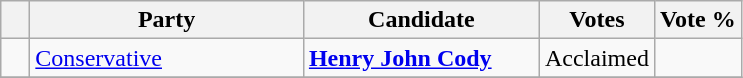<table class="wikitable">
<tr>
<th></th>
<th scope="col" width="175">Party</th>
<th scope="col" width="150">Candidate</th>
<th>Votes</th>
<th>Vote %</th>
</tr>
<tr>
<td>   </td>
<td><a href='#'>Conservative</a></td>
<td><strong><a href='#'>Henry John Cody</a></strong></td>
<td align=right>Acclaimed</td>
<td align=right></td>
</tr>
<tr>
</tr>
</table>
